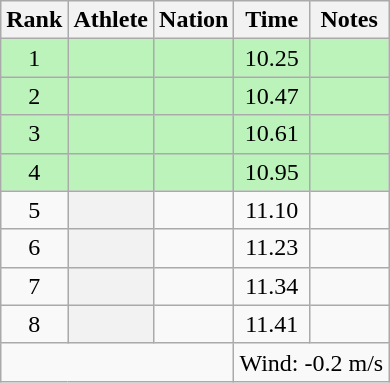<table class="wikitable plainrowheaders sortable" style="text-align:center;">
<tr>
<th scope=col>Rank</th>
<th scope=col>Athlete</th>
<th scope=col>Nation</th>
<th scope=col>Time</th>
<th scope=col>Notes</th>
</tr>
<tr bgcolor=#bbf3bb>
<td>1</td>
<th scope=row style="background:#bbf3bb; text-align:left;"></th>
<td align=left></td>
<td>10.25</td>
<td></td>
</tr>
<tr bgcolor=#bbf3bb>
<td>2</td>
<th scope=row style="background:#bbf3bb; text-align:left;"></th>
<td align=left></td>
<td>10.47</td>
<td></td>
</tr>
<tr bgcolor=#bbf3bb>
<td>3</td>
<th scope=row style="background:#bbf3bb; text-align:left;"></th>
<td align=left></td>
<td>10.61</td>
<td></td>
</tr>
<tr bgcolor=#bbf3bb>
<td>4</td>
<th scope=row style="background:#bbf3bb; text-align:left;"></th>
<td align=left></td>
<td>10.95</td>
<td></td>
</tr>
<tr>
<td>5</td>
<th scope=row style=text-align:left;></th>
<td align=left></td>
<td>11.10</td>
<td></td>
</tr>
<tr>
<td>6</td>
<th scope=row style=text-align:left;></th>
<td align=left></td>
<td>11.23</td>
<td></td>
</tr>
<tr>
<td>7</td>
<th scope=row style=text-align:left;></th>
<td align=left></td>
<td>11.34</td>
<td></td>
</tr>
<tr>
<td>8</td>
<th scope=row style=text-align:left;></th>
<td align=left></td>
<td>11.41</td>
<td></td>
</tr>
<tr class=sortbottom>
<td colspan=3></td>
<td colspan=2 style=text-align:left;>Wind: -0.2 m/s</td>
</tr>
</table>
